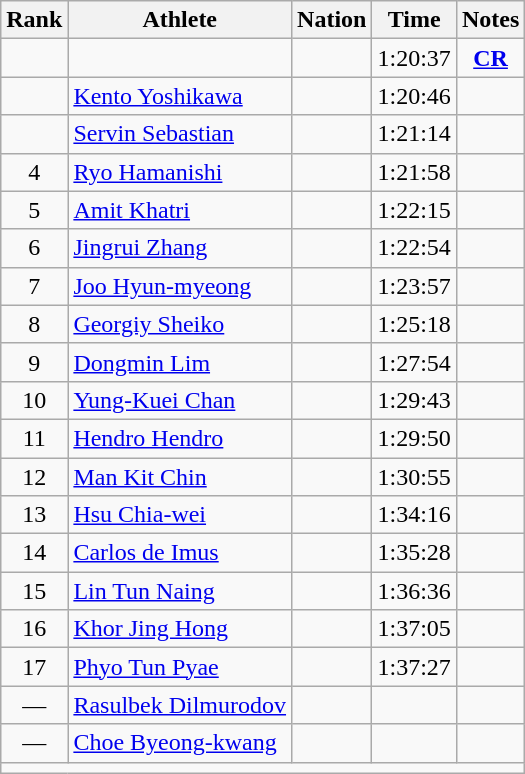<table class="wikitable sortable" style="text-align:center;">
<tr>
<th scope="col" style="width: 10px;">Rank</th>
<th scope="col">Athlete</th>
<th scope="col">Nation</th>
<th scope="col">Time</th>
<th scope="col">Notes</th>
</tr>
<tr>
<td></td>
<td align=left></td>
<td align=left></td>
<td>1:20:37</td>
<td><strong><a href='#'>CR</a></strong></td>
</tr>
<tr>
<td></td>
<td align=left><a href='#'>Kento Yoshikawa</a></td>
<td align=left></td>
<td>1:20:46</td>
<td></td>
</tr>
<tr>
<td></td>
<td align=left><a href='#'>Servin Sebastian</a></td>
<td align=left></td>
<td>1:21:14</td>
<td></td>
</tr>
<tr>
<td>4</td>
<td align=left><a href='#'>Ryo Hamanishi</a></td>
<td align=left></td>
<td>1:21:58</td>
<td></td>
</tr>
<tr>
<td>5</td>
<td align=left><a href='#'>Amit Khatri</a></td>
<td align=left></td>
<td>1:22:15</td>
<td></td>
</tr>
<tr>
<td>6</td>
<td align=left><a href='#'>Jingrui Zhang</a></td>
<td align=left></td>
<td>1:22:54</td>
<td></td>
</tr>
<tr>
<td>7</td>
<td align=left><a href='#'>Joo Hyun-myeong</a></td>
<td align=left></td>
<td>1:23:57</td>
<td></td>
</tr>
<tr>
<td>8</td>
<td align=left><a href='#'>Georgiy Sheiko</a></td>
<td align=left></td>
<td>1:25:18</td>
<td></td>
</tr>
<tr>
<td>9</td>
<td align=left><a href='#'>Dongmin Lim</a></td>
<td align=left></td>
<td>1:27:54</td>
<td></td>
</tr>
<tr>
<td>10</td>
<td align=left><a href='#'>Yung-Kuei Chan</a></td>
<td align=left></td>
<td>1:29:43</td>
<td></td>
</tr>
<tr>
<td>11</td>
<td align=left><a href='#'>Hendro Hendro</a></td>
<td align=left></td>
<td>1:29:50</td>
<td></td>
</tr>
<tr>
<td>12</td>
<td align=left><a href='#'>Man Kit Chin</a></td>
<td align=left></td>
<td>1:30:55</td>
<td></td>
</tr>
<tr>
<td>13</td>
<td align=left><a href='#'>Hsu Chia-wei</a></td>
<td align=left></td>
<td>1:34:16</td>
<td></td>
</tr>
<tr>
<td>14</td>
<td align=left><a href='#'>Carlos de Imus</a></td>
<td align=left></td>
<td>1:35:28</td>
<td></td>
</tr>
<tr>
<td>15</td>
<td align=left><a href='#'>Lin Tun Naing</a></td>
<td align=left></td>
<td>1:36:36</td>
<td></td>
</tr>
<tr>
<td>16</td>
<td align=left><a href='#'>Khor Jing Hong</a></td>
<td align=left></td>
<td>1:37:05</td>
<td></td>
</tr>
<tr>
<td>17</td>
<td align=left><a href='#'>Phyo Tun Pyae</a></td>
<td align=left></td>
<td>1:37:27</td>
<td></td>
</tr>
<tr>
<td>—</td>
<td align=left><a href='#'>Rasulbek Dilmurodov</a></td>
<td align=left></td>
<td></td>
<td></td>
</tr>
<tr>
<td>—</td>
<td align=left><a href='#'>Choe Byeong-kwang</a></td>
<td align=left></td>
<td></td>
<td></td>
</tr>
<tr class="sortbottom">
<td colspan="5"></td>
</tr>
</table>
